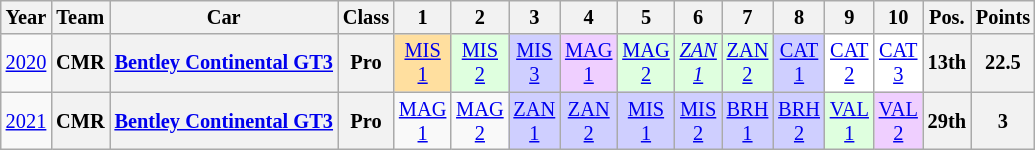<table class="wikitable" style="text-align:center; font-size:85%;">
<tr>
<th>Year</th>
<th>Team</th>
<th>Car</th>
<th>Class</th>
<th>1</th>
<th>2</th>
<th>3</th>
<th>4</th>
<th>5</th>
<th>6</th>
<th>7</th>
<th>8</th>
<th>9</th>
<th>10</th>
<th>Pos.</th>
<th>Points</th>
</tr>
<tr>
<td><a href='#'>2020</a></td>
<th>CMR</th>
<th nowrap><a href='#'>Bentley Continental GT3</a></th>
<th>Pro</th>
<td style="background:#FFDF9F;"><a href='#'>MIS<br>1</a><br></td>
<td style="background:#DFFFDF;"><a href='#'>MIS<br>2</a><br></td>
<td style="background:#CFCFFF;"><a href='#'>MIS<br>3</a><br></td>
<td style="background:#EFCFFF;"><a href='#'>MAG<br>1</a><br></td>
<td style="background:#DFFFDF;"><a href='#'>MAG<br>2</a><br></td>
<td style="background:#DFFFDF;"><em><a href='#'>ZAN<br>1</a></em><br></td>
<td style="background:#DFFFDF;"><a href='#'>ZAN<br>2</a><br></td>
<td style="background:#CFCFFF;"><a href='#'>CAT<br>1</a><br></td>
<td style="background:#FFFFFF;"><a href='#'>CAT<br>2</a><br></td>
<td style="background:#FFFFFF;"><a href='#'>CAT<br>3</a><br></td>
<th>13th</th>
<th>22.5</th>
</tr>
<tr>
<td><a href='#'>2021</a></td>
<th>CMR</th>
<th nowrap><a href='#'>Bentley Continental GT3</a></th>
<th>Pro</th>
<td><a href='#'>MAG<br>1</a></td>
<td><a href='#'>MAG<br>2</a></td>
<td style="background:#CFCFFF;"><a href='#'>ZAN<br>1</a><br></td>
<td style="background:#CFCFFF;"><a href='#'>ZAN<br>2</a><br></td>
<td style="background:#CFCFFF;"><a href='#'>MIS<br>1</a><br></td>
<td style="background:#CFCFFF;"><a href='#'>MIS<br>2</a><br></td>
<td style="background:#CFCFFF;"><a href='#'>BRH<br>1</a><br></td>
<td style="background:#CFCFFF;"><a href='#'>BRH<br>2</a><br></td>
<td style="background:#DFFFDF;"><a href='#'>VAL<br>1</a><br></td>
<td style="background:#EFCFFF;"><a href='#'>VAL <br>2</a><br></td>
<th>29th</th>
<th>3</th>
</tr>
</table>
